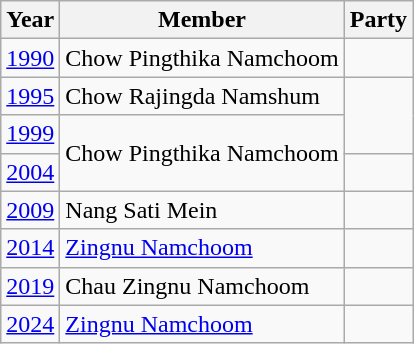<table class="wikitable sortable">
<tr>
<th>Year</th>
<th>Member</th>
<th colspan=2>Party</th>
</tr>
<tr>
<td><a href='#'>1990</a></td>
<td>Chow Pingthika Namchoom</td>
<td></td>
</tr>
<tr>
<td><a href='#'>1995</a></td>
<td>Chow Rajingda Namshum</td>
</tr>
<tr>
<td><a href='#'>1999</a></td>
<td rowspan=2>Chow Pingthika Namchoom</td>
</tr>
<tr>
<td><a href='#'>2004</a></td>
<td></td>
</tr>
<tr>
<td><a href='#'>2009</a></td>
<td>Nang Sati Mein</td>
</tr>
<tr>
<td><a href='#'>2014</a></td>
<td><a href='#'>Zingnu Namchoom</a></td>
<td></td>
</tr>
<tr>
<td><a href='#'>2019</a></td>
<td>Chau Zingnu Namchoom</td>
<td></td>
</tr>
<tr>
<td><a href='#'>2024</a></td>
<td><a href='#'>Zingnu Namchoom</a></td>
</tr>
</table>
